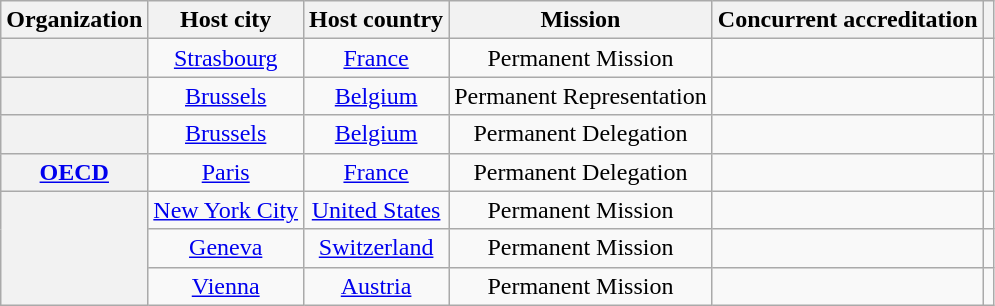<table class="wikitable plainrowheaders" style="text-align:center;">
<tr>
<th scope="col">Organization</th>
<th scope="col">Host city</th>
<th scope="col">Host country</th>
<th scope="col">Mission</th>
<th scope="col">Concurrent accreditation</th>
<th scope="col"></th>
</tr>
<tr>
<th scope="row"></th>
<td><a href='#'>Strasbourg</a></td>
<td><a href='#'>France</a></td>
<td>Permanent Mission</td>
<td></td>
<td></td>
</tr>
<tr>
<th scope="row"></th>
<td><a href='#'>Brussels</a></td>
<td><a href='#'>Belgium</a></td>
<td>Permanent Representation</td>
<td></td>
<td></td>
</tr>
<tr>
<th scope="row"></th>
<td><a href='#'>Brussels</a></td>
<td><a href='#'>Belgium</a></td>
<td>Permanent Delegation</td>
<td></td>
<td></td>
</tr>
<tr>
<th scope="row"> <a href='#'>OECD</a></th>
<td><a href='#'>Paris</a></td>
<td><a href='#'>France</a></td>
<td>Permanent Delegation</td>
<td></td>
<td></td>
</tr>
<tr>
<th scope="row" rowspan="3"></th>
<td><a href='#'>New York City</a></td>
<td><a href='#'>United States</a></td>
<td>Permanent Mission</td>
<td></td>
<td></td>
</tr>
<tr>
<td><a href='#'>Geneva</a></td>
<td><a href='#'>Switzerland</a></td>
<td>Permanent Mission</td>
<td></td>
<td></td>
</tr>
<tr>
<td><a href='#'>Vienna</a></td>
<td><a href='#'>Austria</a></td>
<td>Permanent Mission</td>
<td></td>
<td></td>
</tr>
</table>
